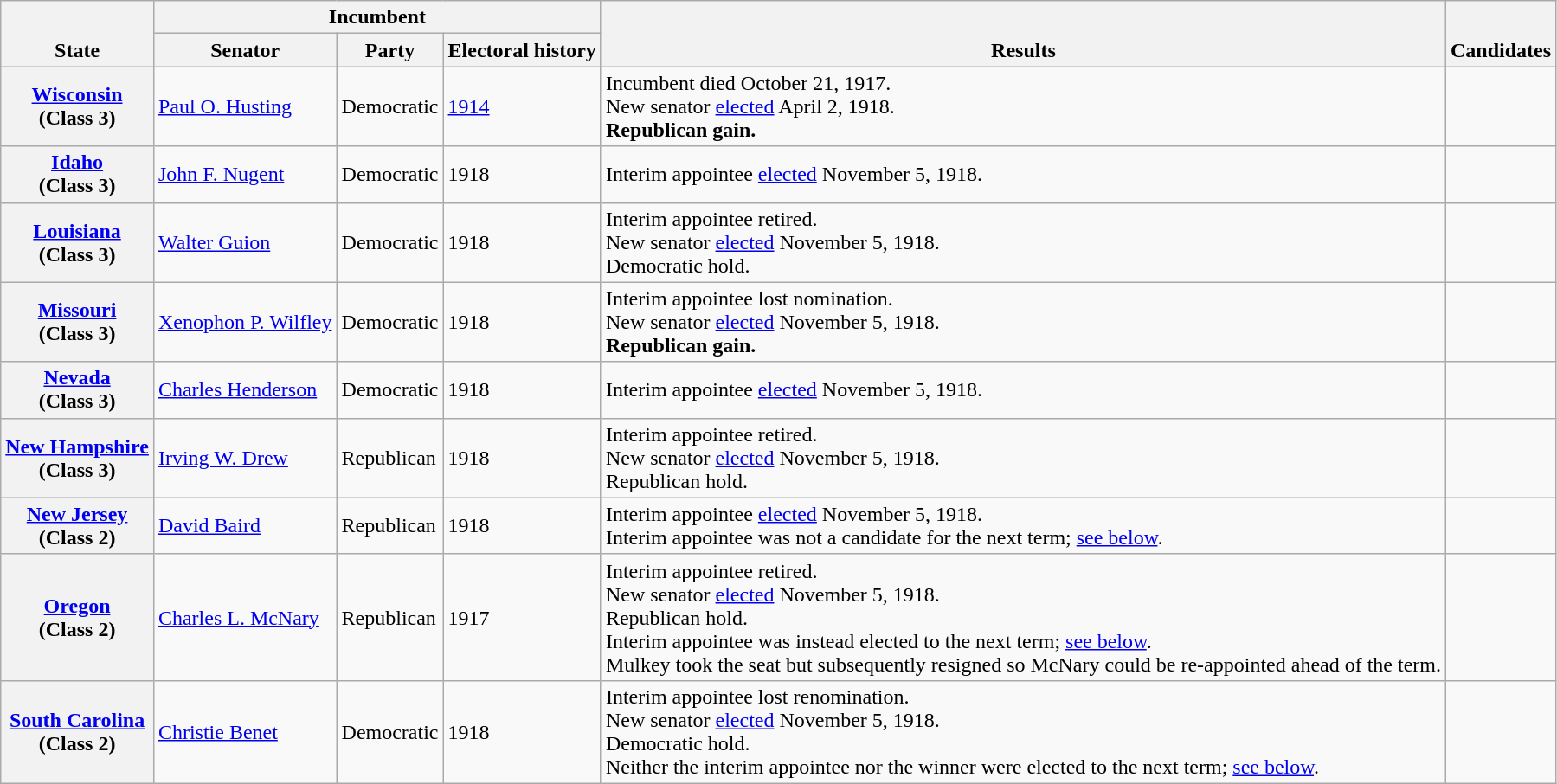<table class=wikitable>
<tr valign=bottom>
<th rowspan=2>State</th>
<th colspan=3>Incumbent</th>
<th rowspan=2>Results</th>
<th rowspan=2>Candidates</th>
</tr>
<tr>
<th>Senator</th>
<th>Party</th>
<th>Electoral history</th>
</tr>
<tr>
<th><a href='#'>Wisconsin</a><br>(Class 3)</th>
<td><a href='#'>Paul O. Husting</a></td>
<td>Democratic</td>
<td><a href='#'>1914</a></td>
<td>Incumbent died October 21, 1917.<br>New senator <a href='#'>elected</a> April 2, 1918.<br><strong>Republican gain.</strong></td>
<td nowrap></td>
</tr>
<tr>
<th><a href='#'>Idaho</a><br>(Class 3)</th>
<td><a href='#'>John F. Nugent</a></td>
<td>Democratic</td>
<td>1918 </td>
<td>Interim appointee <a href='#'>elected</a> November 5, 1918.</td>
<td nowrap></td>
</tr>
<tr>
<th><a href='#'>Louisiana</a><br>(Class 3)</th>
<td><a href='#'>Walter Guion</a></td>
<td>Democratic</td>
<td>1918 </td>
<td>Interim appointee retired.<br>New senator <a href='#'>elected</a> November 5, 1918.<br>Democratic hold.</td>
<td nowrap></td>
</tr>
<tr>
<th><a href='#'>Missouri</a><br>(Class 3)</th>
<td><a href='#'>Xenophon P. Wilfley</a></td>
<td>Democratic</td>
<td>1918 </td>
<td>Interim appointee lost nomination.<br>New senator <a href='#'>elected</a> November 5, 1918.<br><strong>Republican gain.</strong></td>
<td nowrap></td>
</tr>
<tr>
<th><a href='#'>Nevada</a><br>(Class 3)</th>
<td><a href='#'>Charles Henderson</a></td>
<td>Democratic</td>
<td>1918 </td>
<td>Interim appointee <a href='#'>elected</a> November 5, 1918.</td>
<td nowrap></td>
</tr>
<tr>
<th><a href='#'>New Hampshire</a><br>(Class 3)</th>
<td><a href='#'>Irving W. Drew</a></td>
<td>Republican</td>
<td>1918 </td>
<td>Interim appointee retired.<br>New senator <a href='#'>elected</a> November 5, 1918.<br>Republican hold.</td>
<td nowrap></td>
</tr>
<tr>
<th><a href='#'>New Jersey</a><br>(Class 2)</th>
<td><a href='#'>David Baird</a></td>
<td>Republican</td>
<td>1918 </td>
<td>Interim appointee <a href='#'>elected</a> November 5, 1918.<br>Interim appointee was not a candidate for the next term; <a href='#'>see below</a>.</td>
<td nowrap></td>
</tr>
<tr>
<th><a href='#'>Oregon</a><br>(Class 2)</th>
<td><a href='#'>Charles L. McNary</a></td>
<td>Republican</td>
<td>1917 </td>
<td>Interim appointee retired.<br>New senator <a href='#'>elected</a> November 5, 1918.<br>Republican hold.<br>Interim appointee was instead elected to the next term; <a href='#'>see below</a>.<br>Mulkey took the seat but subsequently resigned so McNary could be re-appointed ahead of the term.</td>
<td nowrap></td>
</tr>
<tr>
<th><a href='#'>South Carolina</a><br>(Class 2)</th>
<td><a href='#'>Christie Benet</a></td>
<td>Democratic</td>
<td>1918 </td>
<td>Interim appointee lost renomination.<br>New senator <a href='#'>elected</a> November 5, 1918.<br>Democratic hold.<br>Neither the interim appointee nor the winner were elected to the next term; <a href='#'>see below</a>.</td>
<td nowrap></td>
</tr>
</table>
